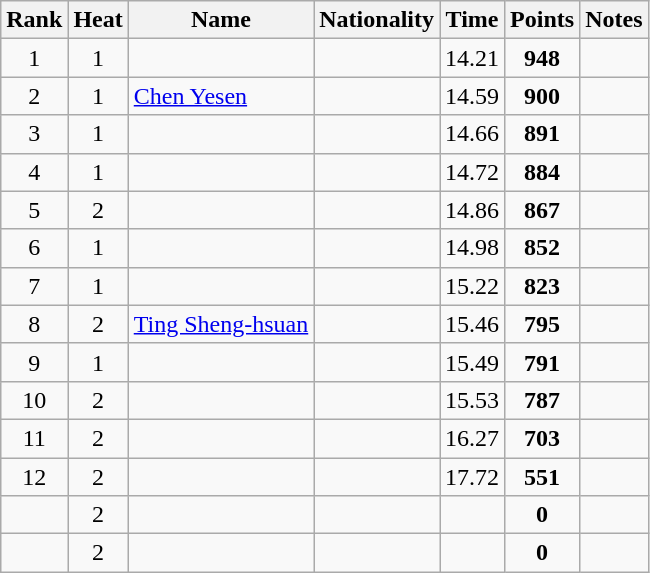<table class="wikitable sortable" style="text-align:center">
<tr>
<th>Rank</th>
<th>Heat</th>
<th>Name</th>
<th>Nationality</th>
<th>Time</th>
<th>Points</th>
<th>Notes</th>
</tr>
<tr>
<td>1</td>
<td>1</td>
<td align=left></td>
<td align=left></td>
<td>14.21</td>
<td><strong>948</strong></td>
<td></td>
</tr>
<tr>
<td>2</td>
<td>1</td>
<td align=left><a href='#'>Chen Yesen</a></td>
<td align=left></td>
<td>14.59</td>
<td><strong>900</strong></td>
<td></td>
</tr>
<tr>
<td>3</td>
<td>1</td>
<td align=left></td>
<td align=left></td>
<td>14.66</td>
<td><strong>891</strong></td>
<td></td>
</tr>
<tr>
<td>4</td>
<td>1</td>
<td align=left></td>
<td align=left></td>
<td>14.72</td>
<td><strong>884</strong></td>
<td></td>
</tr>
<tr>
<td>5</td>
<td>2</td>
<td align=left></td>
<td align=left></td>
<td>14.86</td>
<td><strong>867</strong></td>
<td></td>
</tr>
<tr>
<td>6</td>
<td>1</td>
<td align=left></td>
<td align=left></td>
<td>14.98</td>
<td><strong>852</strong></td>
<td></td>
</tr>
<tr>
<td>7</td>
<td>1</td>
<td align=left></td>
<td align=left></td>
<td>15.22</td>
<td><strong>823</strong></td>
<td></td>
</tr>
<tr>
<td>8</td>
<td>2</td>
<td align=left><a href='#'>Ting Sheng-hsuan</a></td>
<td align=left></td>
<td>15.46</td>
<td><strong>795</strong></td>
<td></td>
</tr>
<tr>
<td>9</td>
<td>1</td>
<td align=left></td>
<td align=left></td>
<td>15.49</td>
<td><strong>791</strong></td>
<td></td>
</tr>
<tr>
<td>10</td>
<td>2</td>
<td align=left></td>
<td align=left></td>
<td>15.53</td>
<td><strong>787</strong></td>
<td></td>
</tr>
<tr>
<td>11</td>
<td>2</td>
<td align=left></td>
<td align=left></td>
<td>16.27</td>
<td><strong>703</strong></td>
<td></td>
</tr>
<tr>
<td>12</td>
<td>2</td>
<td align=left></td>
<td align=left></td>
<td>17.72</td>
<td><strong>551</strong></td>
<td></td>
</tr>
<tr>
<td></td>
<td>2</td>
<td align=left></td>
<td align=left></td>
<td></td>
<td><strong>0</strong></td>
<td></td>
</tr>
<tr>
<td></td>
<td>2</td>
<td align=left></td>
<td align=left></td>
<td></td>
<td><strong>0</strong></td>
<td></td>
</tr>
</table>
